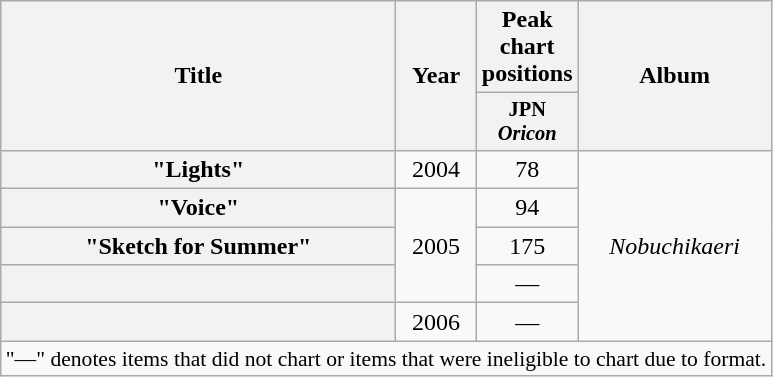<table class="wikitable plainrowheaders" style="text-align:center;">
<tr>
<th scope="col" rowspan="2" style="width:16em;">Title</th>
<th scope="col" rowspan="2">Year</th>
<th scope="col" colspan="1">Peak chart positions</th>
<th scope="col" rowspan="2">Album</th>
</tr>
<tr>
<th style="width:3em;font-size:85%">JPN<br><em>Oricon</em><br></th>
</tr>
<tr>
<th scope="row">"Lights"</th>
<td>2004</td>
<td>78</td>
<td rowspan="5"><em>Nobuchikaeri</em></td>
</tr>
<tr>
<th scope="row">"Voice"</th>
<td rowspan="3">2005</td>
<td>94</td>
</tr>
<tr>
<th scope="row">"Sketch for Summer"</th>
<td>175</td>
</tr>
<tr>
<th scope="row"></th>
<td>—</td>
</tr>
<tr>
<th scope="row"></th>
<td>2006</td>
<td>—</td>
</tr>
<tr>
<td colspan="12" align="center" style="font-size:90%;">"—" denotes items that did not chart or items that were ineligible to chart due to format.</td>
</tr>
</table>
